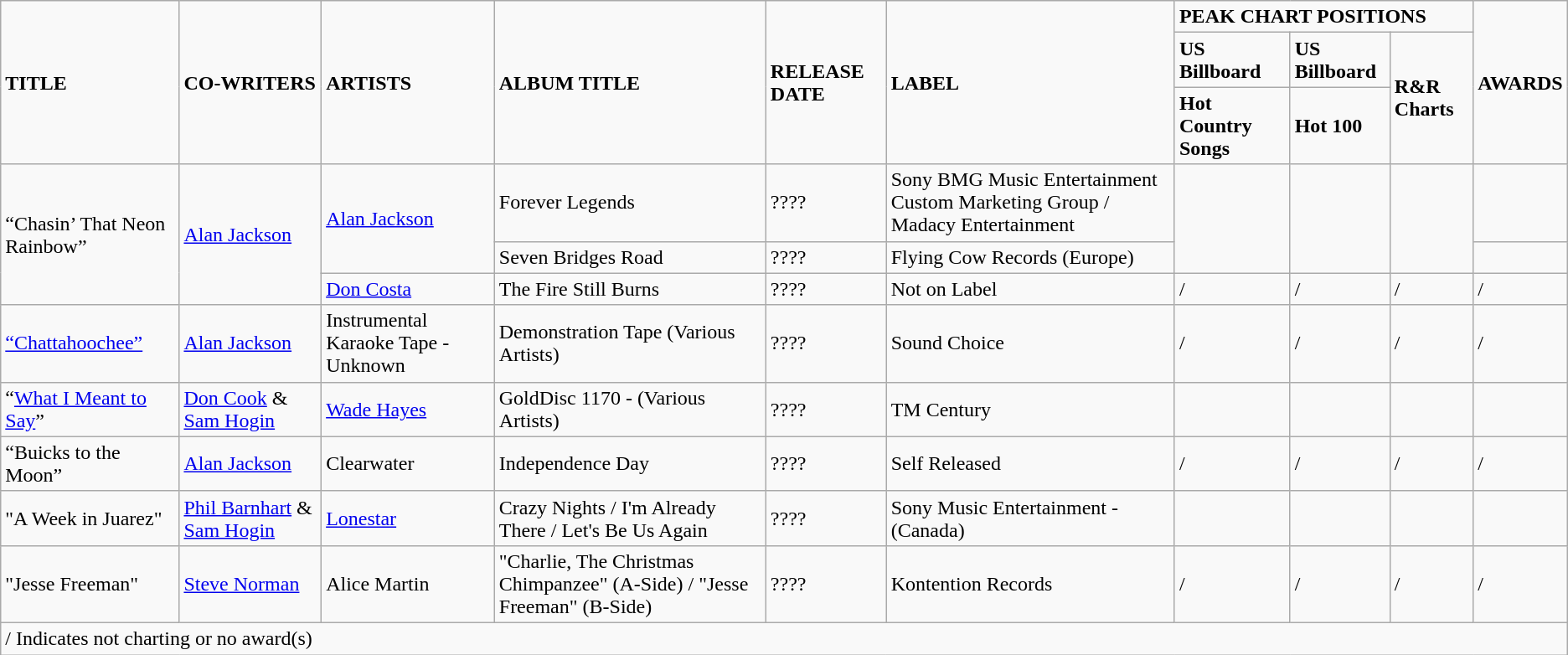<table class="wikitable">
<tr>
<td rowspan="3"><strong>TITLE</strong></td>
<td rowspan="3"><strong>CO-WRITERS</strong></td>
<td rowspan="3"><strong>ARTISTS</strong></td>
<td rowspan="3"><strong>ALBUM TITLE</strong></td>
<td rowspan="3"><strong>RELEASE DATE</strong></td>
<td rowspan="3"><strong>LABEL</strong></td>
<td colspan="3"><strong>PEAK CHART POSITIONS</strong></td>
<td rowspan="3"><strong>AWARDS</strong></td>
</tr>
<tr>
<td><strong>US Billboard</strong></td>
<td><strong>US  Billboard</strong></td>
<td rowspan="2"><strong>R&R Charts</strong></td>
</tr>
<tr>
<td><strong>Hot Country Songs</strong></td>
<td><strong>Hot 100</strong></td>
</tr>
<tr>
<td rowspan="3">“Chasin’ That Neon Rainbow”</td>
<td rowspan="3"><a href='#'>Alan Jackson</a></td>
<td rowspan="2"><a href='#'>Alan Jackson</a></td>
<td>Forever Legends</td>
<td>????</td>
<td>Sony  BMG Music Entertainment Custom Marketing Group / Madacy Entertainment</td>
<td rowspan="2"></td>
<td rowspan="2"></td>
<td rowspan="2"></td>
<td></td>
</tr>
<tr>
<td>Seven Bridges Road</td>
<td>????</td>
<td>Flying  Cow Records (Europe)</td>
<td></td>
</tr>
<tr>
<td><a href='#'>Don Costa</a></td>
<td>The Fire Still Burns</td>
<td>????</td>
<td>Not  on Label</td>
<td>/</td>
<td>/</td>
<td>/</td>
<td>/</td>
</tr>
<tr>
<td><a href='#'>“Chattahoochee”</a></td>
<td><a href='#'>Alan Jackson</a></td>
<td>Instrumental  Karaoke Tape - Unknown</td>
<td>Demonstration Tape (Various Artists)</td>
<td>????</td>
<td>Sound  Choice</td>
<td>/</td>
<td>/</td>
<td>/</td>
<td>/</td>
</tr>
<tr>
<td>“<a href='#'>What I Meant to Say</a>”</td>
<td><a href='#'>Don Cook</a> &<br><a href='#'>Sam Hogin</a></td>
<td><a href='#'>Wade Hayes</a></td>
<td>GoldDisc 1170 -  (Various Artists)</td>
<td>????</td>
<td>TM  Century</td>
<td></td>
<td></td>
<td></td>
<td></td>
</tr>
<tr>
<td>“Buicks to the Moon”</td>
<td><a href='#'>Alan Jackson</a></td>
<td>Clearwater</td>
<td>Independence Day</td>
<td>????</td>
<td>Self Released</td>
<td>/</td>
<td>/</td>
<td>/</td>
<td>/</td>
</tr>
<tr>
<td>"A Week in Juarez"</td>
<td><a href='#'>Phil Barnhart</a> & <a href='#'>Sam Hogin</a></td>
<td><a href='#'>Lonestar</a></td>
<td>Crazy Nights / I'm Already There  / Let's Be Us Again</td>
<td>????</td>
<td>Sony  Music Entertainment - (Canada)</td>
<td></td>
<td></td>
<td></td>
<td></td>
</tr>
<tr>
<td>"Jesse Freeman"</td>
<td><a href='#'>Steve Norman</a></td>
<td>Alice Martin</td>
<td>"Charlie, The Christmas  Chimpanzee" (A-Side) / "Jesse Freeman" (B-Side)</td>
<td>????</td>
<td>Kontention Records</td>
<td>/</td>
<td>/</td>
<td>/</td>
<td>/</td>
</tr>
<tr>
<td colspan="10">/ Indicates not charting or no award(s)</td>
</tr>
</table>
